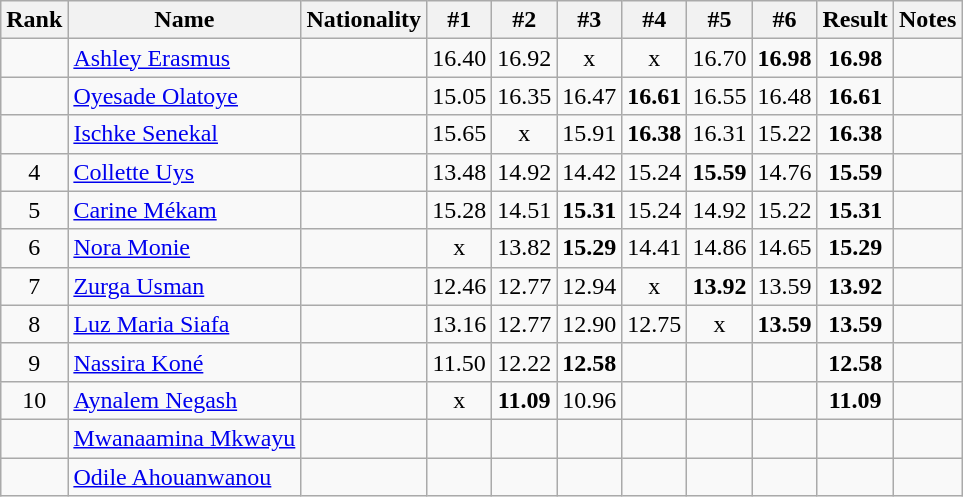<table class="wikitable sortable" style="text-align:center">
<tr>
<th>Rank</th>
<th>Name</th>
<th>Nationality</th>
<th>#1</th>
<th>#2</th>
<th>#3</th>
<th>#4</th>
<th>#5</th>
<th>#6</th>
<th>Result</th>
<th>Notes</th>
</tr>
<tr>
<td></td>
<td align=left><a href='#'>Ashley Erasmus</a></td>
<td align=left></td>
<td>16.40</td>
<td>16.92</td>
<td>x</td>
<td>x</td>
<td>16.70</td>
<td><strong>16.98</strong></td>
<td><strong>16.98</strong></td>
<td></td>
</tr>
<tr>
<td></td>
<td align=left><a href='#'>Oyesade Olatoye</a></td>
<td align=left></td>
<td>15.05</td>
<td>16.35</td>
<td>16.47</td>
<td><strong>16.61</strong></td>
<td>16.55</td>
<td>16.48</td>
<td><strong>16.61</strong></td>
<td></td>
</tr>
<tr>
<td></td>
<td align=left><a href='#'>Ischke Senekal</a></td>
<td align=left></td>
<td>15.65</td>
<td>x</td>
<td>15.91</td>
<td><strong>16.38</strong></td>
<td>16.31</td>
<td>15.22</td>
<td><strong>16.38</strong></td>
<td></td>
</tr>
<tr>
<td>4</td>
<td align=left><a href='#'>Collette Uys</a></td>
<td align=left></td>
<td>13.48</td>
<td>14.92</td>
<td>14.42</td>
<td>15.24</td>
<td><strong>15.59</strong></td>
<td>14.76</td>
<td><strong>15.59</strong></td>
<td></td>
</tr>
<tr>
<td>5</td>
<td align=left><a href='#'>Carine Mékam</a></td>
<td align=left></td>
<td>15.28</td>
<td>14.51</td>
<td><strong>15.31</strong></td>
<td>15.24</td>
<td>14.92</td>
<td>15.22</td>
<td><strong>15.31</strong></td>
<td></td>
</tr>
<tr>
<td>6</td>
<td align=left><a href='#'>Nora Monie</a></td>
<td align=left></td>
<td>x</td>
<td>13.82</td>
<td><strong>15.29</strong></td>
<td>14.41</td>
<td>14.86</td>
<td>14.65</td>
<td><strong>15.29</strong></td>
<td></td>
</tr>
<tr>
<td>7</td>
<td align=left><a href='#'>Zurga Usman</a></td>
<td align=left></td>
<td>12.46</td>
<td>12.77</td>
<td>12.94</td>
<td>x</td>
<td><strong>13.92</strong></td>
<td>13.59</td>
<td><strong>13.92</strong></td>
<td></td>
</tr>
<tr>
<td>8</td>
<td align=left><a href='#'>Luz Maria Siafa</a></td>
<td align=left></td>
<td>13.16</td>
<td>12.77</td>
<td>12.90</td>
<td>12.75</td>
<td>x</td>
<td><strong>13.59</strong></td>
<td><strong>13.59</strong></td>
<td></td>
</tr>
<tr>
<td>9</td>
<td align=left><a href='#'>Nassira Koné</a></td>
<td align=left></td>
<td>11.50</td>
<td>12.22</td>
<td><strong>12.58</strong></td>
<td></td>
<td></td>
<td></td>
<td><strong>12.58</strong></td>
<td></td>
</tr>
<tr>
<td>10</td>
<td align=left><a href='#'>Aynalem Negash</a></td>
<td align=left></td>
<td>x</td>
<td><strong>11.09</strong></td>
<td>10.96</td>
<td></td>
<td></td>
<td></td>
<td><strong>11.09</strong></td>
<td></td>
</tr>
<tr>
<td></td>
<td align=left><a href='#'>Mwanaamina Mkwayu</a></td>
<td align=left></td>
<td></td>
<td></td>
<td></td>
<td></td>
<td></td>
<td></td>
<td><strong></strong></td>
<td></td>
</tr>
<tr>
<td></td>
<td align=left><a href='#'>Odile Ahouanwanou</a></td>
<td align=left></td>
<td></td>
<td></td>
<td></td>
<td></td>
<td></td>
<td></td>
<td><strong></strong></td>
<td></td>
</tr>
</table>
